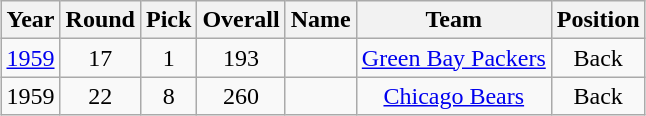<table class="wikitable" style="margin:0.2em auto; text-align:center;">
<tr>
<th>Year</th>
<th>Round</th>
<th>Pick</th>
<th>Overall</th>
<th>Name</th>
<th>Team</th>
<th>Position</th>
</tr>
<tr>
<td><a href='#'>1959</a></td>
<td>17</td>
<td>1</td>
<td>193</td>
<td></td>
<td><a href='#'>Green Bay Packers</a></td>
<td>Back</td>
</tr>
<tr>
<td>1959</td>
<td>22</td>
<td>8</td>
<td>260</td>
<td></td>
<td><a href='#'>Chicago Bears</a></td>
<td>Back</td>
</tr>
</table>
